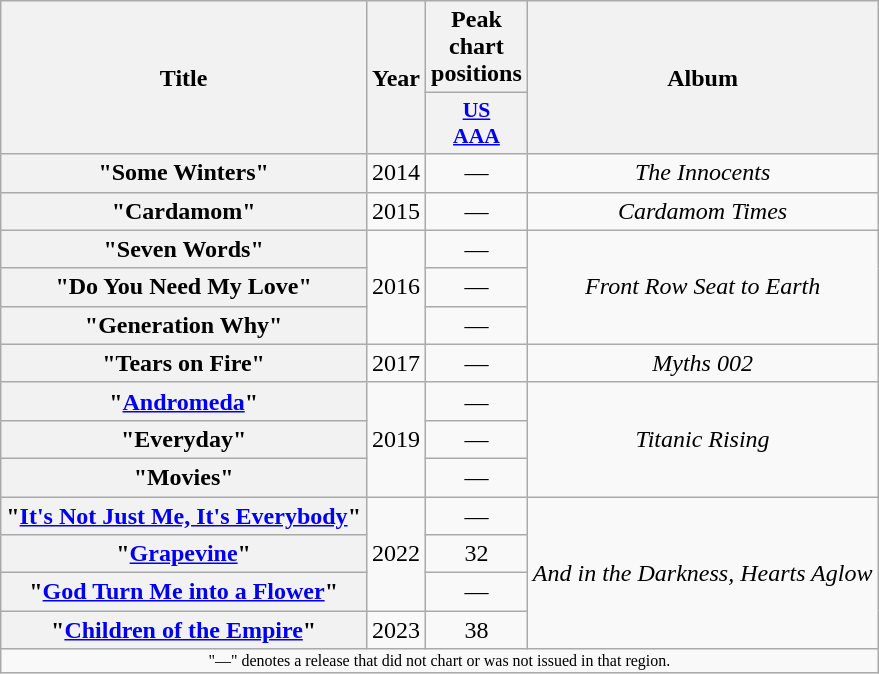<table class="wikitable plainrowheaders" style="text-align:center;">
<tr>
<th scope="col" rowspan="2">Title</th>
<th scope="col" rowspan="2">Year</th>
<th scope="col">Peak chart positions</th>
<th scope="col" rowspan="2">Album</th>
</tr>
<tr>
<th scope="col" style="width:3em;font-size:90%;"><a href='#'>US<br>AAA</a><br></th>
</tr>
<tr>
<th scope="row">"Some Winters"</th>
<td>2014</td>
<td>—</td>
<td><em>The Innocents</em></td>
</tr>
<tr>
<th scope="row">"Cardamom"</th>
<td>2015</td>
<td>—</td>
<td><em>Cardamom Times</em></td>
</tr>
<tr>
<th scope="row">"Seven Words"</th>
<td rowspan="3">2016</td>
<td>—</td>
<td rowspan="3"><em>Front Row Seat to Earth</em></td>
</tr>
<tr>
<th scope="row">"Do You Need My Love"</th>
<td>—</td>
</tr>
<tr>
<th scope="row">"Generation Why"</th>
<td>—</td>
</tr>
<tr>
<th scope="row">"Tears on Fire"<br></th>
<td>2017</td>
<td>—</td>
<td><em>Myths 002</em></td>
</tr>
<tr>
<th scope="row">"<a href='#'>Andromeda</a>"</th>
<td rowspan="3">2019</td>
<td>—</td>
<td rowspan="3"><em>Titanic Rising</em></td>
</tr>
<tr>
<th scope="row">"Everyday"</th>
<td>—</td>
</tr>
<tr>
<th scope="row">"Movies"</th>
<td>—</td>
</tr>
<tr>
<th scope="row">"<a href='#'>It's Not Just Me, It's Everybody</a>"</th>
<td rowspan="3">2022</td>
<td>—</td>
<td rowspan="4"><em>And in the Darkness, Hearts Aglow</em></td>
</tr>
<tr>
<th scope="row">"<a href='#'>Grapevine</a>"</th>
<td>32</td>
</tr>
<tr>
<th scope="row">"<a href='#'>God Turn Me into a Flower</a>"</th>
<td>—</td>
</tr>
<tr>
<th scope="row">"<a href='#'>Children of the Empire</a>"</th>
<td>2023</td>
<td>38</td>
</tr>
<tr>
<td align="center" colspan="5" style="font-size: 8pt">"—" denotes a release that did not chart or was not issued in that region.</td>
</tr>
</table>
